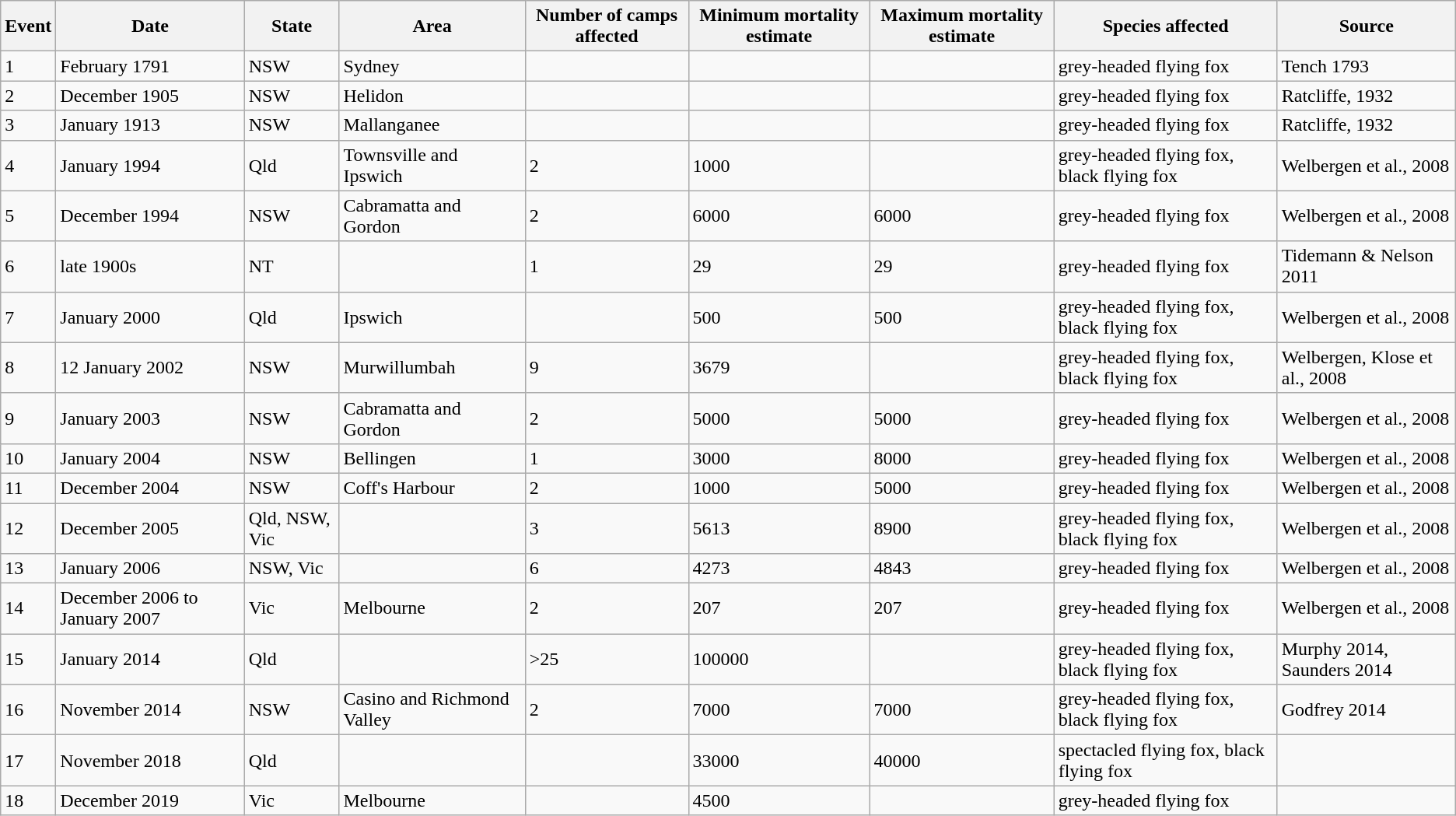<table class="wikitable">
<tr>
<th>Event</th>
<th>Date</th>
<th>State</th>
<th>Area</th>
<th>Number of camps affected</th>
<th>Minimum mortality estimate</th>
<th>Maximum mortality estimate</th>
<th>Species affected</th>
<th>Source</th>
</tr>
<tr>
<td>1</td>
<td>February 1791</td>
<td>NSW</td>
<td>Sydney</td>
<td></td>
<td></td>
<td></td>
<td>grey-headed flying fox</td>
<td>Tench 1793</td>
</tr>
<tr>
<td>2</td>
<td>December 1905</td>
<td>NSW</td>
<td>Helidon</td>
<td></td>
<td></td>
<td></td>
<td>grey-headed flying fox</td>
<td>Ratcliffe, 1932</td>
</tr>
<tr>
<td>3</td>
<td>January 1913</td>
<td>NSW</td>
<td>Mallanganee</td>
<td></td>
<td></td>
<td></td>
<td>grey-headed flying fox</td>
<td>Ratcliffe, 1932</td>
</tr>
<tr>
<td>4</td>
<td>January 1994</td>
<td>Qld</td>
<td>Townsville and Ipswich</td>
<td>2</td>
<td>1000</td>
<td></td>
<td>grey-headed flying fox, black flying fox</td>
<td>Welbergen et al., 2008</td>
</tr>
<tr>
<td>5</td>
<td>December 1994</td>
<td>NSW</td>
<td>Cabramatta and Gordon</td>
<td>2</td>
<td>6000</td>
<td>6000</td>
<td>grey-headed flying fox</td>
<td>Welbergen et al., 2008</td>
</tr>
<tr>
<td>6</td>
<td>late 1900s</td>
<td>NT</td>
<td></td>
<td>1</td>
<td>29</td>
<td>29</td>
<td>grey-headed flying fox</td>
<td>Tidemann & Nelson 2011</td>
</tr>
<tr>
<td>7</td>
<td>January 2000</td>
<td>Qld</td>
<td>Ipswich</td>
<td></td>
<td>500</td>
<td>500</td>
<td>grey-headed flying fox, black flying fox</td>
<td>Welbergen et al., 2008</td>
</tr>
<tr>
<td>8</td>
<td>12 January 2002</td>
<td>NSW</td>
<td>Murwillumbah</td>
<td>9</td>
<td>3679</td>
<td></td>
<td>grey-headed flying fox, black flying fox</td>
<td>Welbergen, Klose et al., 2008</td>
</tr>
<tr>
<td>9</td>
<td>January 2003</td>
<td>NSW</td>
<td>Cabramatta and Gordon</td>
<td>2</td>
<td>5000</td>
<td>5000</td>
<td>grey-headed flying fox</td>
<td>Welbergen et al., 2008</td>
</tr>
<tr>
<td>10</td>
<td>January 2004</td>
<td>NSW</td>
<td>Bellingen</td>
<td>1</td>
<td>3000</td>
<td>8000</td>
<td>grey-headed flying fox</td>
<td>Welbergen et al., 2008</td>
</tr>
<tr>
<td>11</td>
<td>December 2004</td>
<td>NSW</td>
<td>Coff's Harbour</td>
<td>2</td>
<td>1000</td>
<td>5000</td>
<td>grey-headed flying fox</td>
<td>Welbergen et al., 2008</td>
</tr>
<tr>
<td>12</td>
<td>December 2005</td>
<td>Qld, NSW, Vic</td>
<td></td>
<td>3</td>
<td>5613</td>
<td>8900</td>
<td>grey-headed flying fox, black flying fox</td>
<td>Welbergen et al., 2008</td>
</tr>
<tr>
<td>13</td>
<td>January 2006</td>
<td>NSW, Vic</td>
<td></td>
<td>6</td>
<td>4273</td>
<td>4843</td>
<td>grey-headed flying fox</td>
<td>Welbergen et al., 2008</td>
</tr>
<tr>
<td>14</td>
<td>December 2006 to January 2007</td>
<td>Vic</td>
<td>Melbourne</td>
<td>2</td>
<td>207</td>
<td>207</td>
<td>grey-headed flying fox</td>
<td>Welbergen et al., 2008</td>
</tr>
<tr>
<td>15</td>
<td>January 2014</td>
<td>Qld</td>
<td></td>
<td>>25</td>
<td>100000</td>
<td></td>
<td>grey-headed flying fox, black flying fox</td>
<td>Murphy 2014, Saunders 2014</td>
</tr>
<tr>
<td>16</td>
<td>November 2014</td>
<td>NSW</td>
<td>Casino and Richmond Valley</td>
<td>2</td>
<td>7000</td>
<td>7000</td>
<td>grey-headed flying fox, black flying fox</td>
<td>Godfrey 2014</td>
</tr>
<tr>
<td>17</td>
<td>November 2018</td>
<td>Qld</td>
<td></td>
<td></td>
<td>33000</td>
<td>40000</td>
<td>spectacled flying fox, black flying fox</td>
<td></td>
</tr>
<tr>
<td>18</td>
<td>December 2019</td>
<td>Vic</td>
<td>Melbourne</td>
<td></td>
<td>4500</td>
<td></td>
<td>grey-headed flying fox</td>
<td></td>
</tr>
</table>
